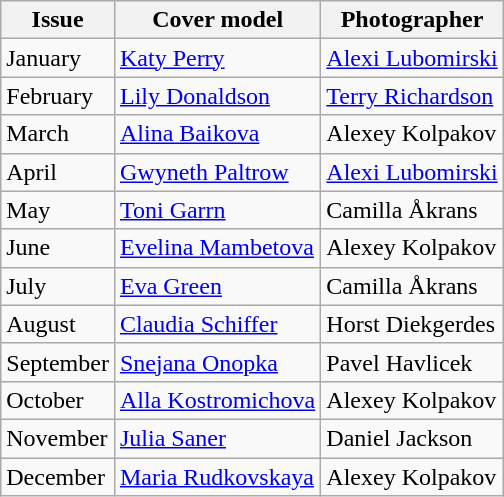<table class="sortable wikitable">
<tr>
<th>Issue</th>
<th>Cover model</th>
<th>Photographer</th>
</tr>
<tr>
<td>January</td>
<td><a href='#'>Katy Perry</a></td>
<td><a href='#'>Alexi Lubomirski</a></td>
</tr>
<tr>
<td>February</td>
<td><a href='#'>Lily Donaldson</a></td>
<td><a href='#'>Terry Richardson</a></td>
</tr>
<tr>
<td>March</td>
<td><a href='#'>Alina Baikova</a></td>
<td>Alexey Kolpakov</td>
</tr>
<tr>
<td>April</td>
<td><a href='#'>Gwyneth Paltrow</a></td>
<td><a href='#'>Alexi Lubomirski</a></td>
</tr>
<tr>
<td>May</td>
<td><a href='#'>Toni Garrn</a></td>
<td>Camilla Åkrans</td>
</tr>
<tr>
<td>June</td>
<td><a href='#'>Evelina Mambetova</a></td>
<td>Alexey Kolpakov</td>
</tr>
<tr>
<td>July</td>
<td><a href='#'>Eva Green</a></td>
<td>Camilla Åkrans</td>
</tr>
<tr>
<td>August</td>
<td><a href='#'>Claudia Schiffer</a></td>
<td>Horst Diekgerdes</td>
</tr>
<tr>
<td>September</td>
<td><a href='#'>Snejana Onopka</a></td>
<td>Pavel Havlicek</td>
</tr>
<tr>
<td>October</td>
<td><a href='#'>Alla Kostromichova</a></td>
<td>Alexey Kolpakov</td>
</tr>
<tr>
<td>November</td>
<td><a href='#'>Julia Saner</a></td>
<td>Daniel Jackson</td>
</tr>
<tr>
<td>December</td>
<td><a href='#'>Maria Rudkovskaya</a></td>
<td>Alexey Kolpakov</td>
</tr>
</table>
